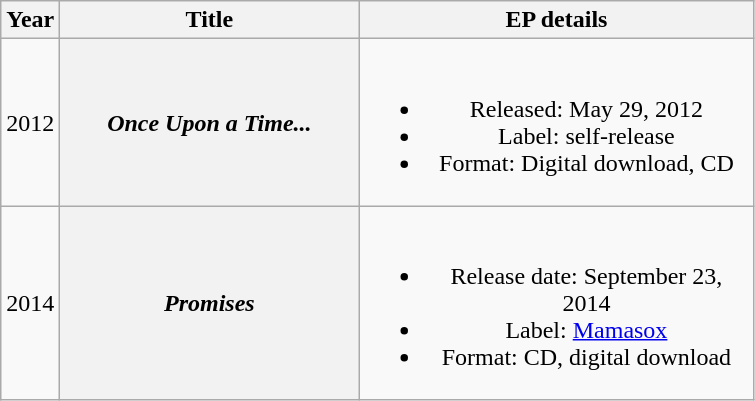<table class="wikitable plainrowheaders" style="text-align:center;">
<tr>
<th>Year</th>
<th scope="col" style="width:12em;">Title</th>
<th scope="col" style="width:16em;">EP details</th>
</tr>
<tr>
<td>2012</td>
<th scope="row"><strong><em>Once Upon a Time...</em></strong></th>
<td><br><ul><li>Released: May 29, 2012</li><li>Label: self-release</li><li>Format: Digital download, CD</li></ul></td>
</tr>
<tr>
<td>2014</td>
<th scope="row"><strong><em>Promises</em></strong></th>
<td><br><ul><li>Release date: September 23, 2014 </li><li>Label: <a href='#'>Mamasox</a></li><li>Format: CD, digital download</li></ul></td>
</tr>
</table>
